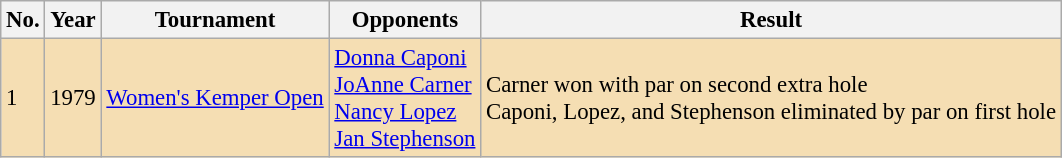<table class="wikitable" style="font-size:95%;">
<tr>
<th>No.</th>
<th>Year</th>
<th>Tournament</th>
<th>Opponents</th>
<th>Result</th>
</tr>
<tr style="background:#F5DEB3;">
<td>1</td>
<td>1979</td>
<td><a href='#'>Women's Kemper Open</a></td>
<td> <a href='#'>Donna Caponi</a><br> <a href='#'>JoAnne Carner</a><br> <a href='#'>Nancy Lopez</a><br> <a href='#'>Jan Stephenson</a></td>
<td>Carner won with par on second extra hole<br>Caponi, Lopez, and Stephenson eliminated by par on first hole</td>
</tr>
</table>
